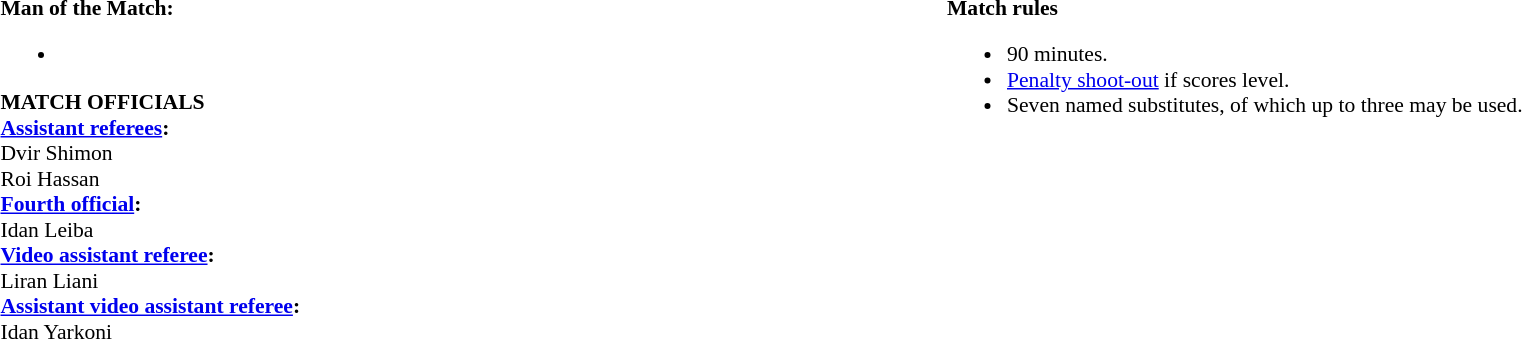<table width=100% style="font-size: 90%">
<tr>
<td width=50% valign=top><br><strong>Man of the Match:</strong><ul><li></li></ul><strong>MATCH OFFICIALS</strong>
<br><strong> <a href='#'>Assistant referees</a>:</strong>
<br> Dvir Shimon
<br> Roi Hassan
<br><strong><a href='#'>Fourth official</a>:</strong>
<br> Idan Leiba
<br><strong><a href='#'>Video assistant referee</a>:</strong>
<br> Liran Liani
<br><strong><a href='#'>Assistant video assistant referee</a>:</strong>
<br> Idan Yarkoni</td>
<td width=50% valign=top><br><strong>Match rules</strong><ul><li>90 minutes.</li><li><a href='#'>Penalty shoot-out</a> if scores level.</li><li>Seven named substitutes, of which up to three may be used.</li></ul></td>
</tr>
</table>
